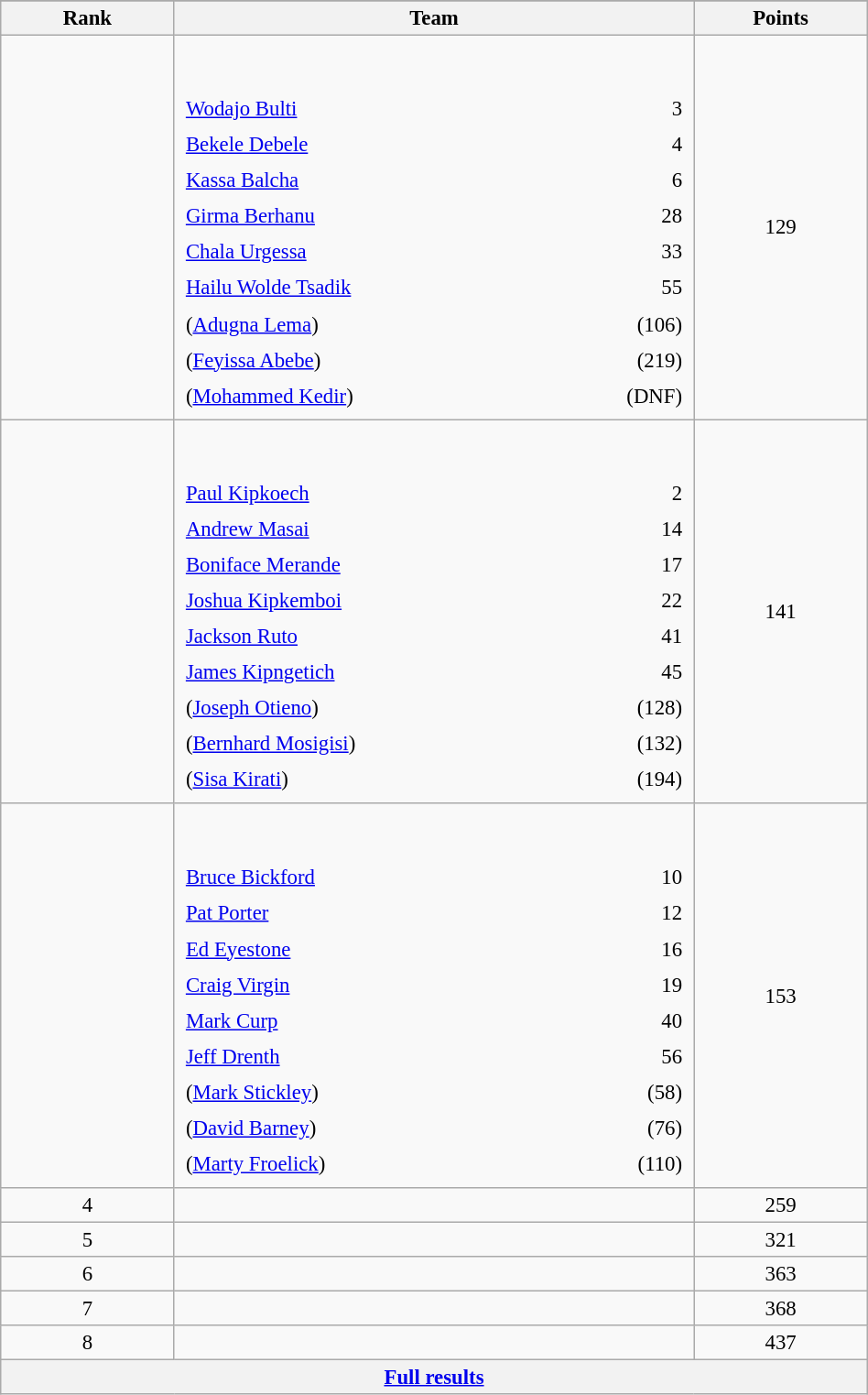<table class="wikitable sortable" style=" text-align:center; font-size:95%;" width="50%">
<tr>
</tr>
<tr>
<th width=10%>Rank</th>
<th width=30%>Team</th>
<th width=10%>Points</th>
</tr>
<tr>
<td align=center></td>
<td align=left> <br><br><table width=100%>
<tr>
<td align=left style="border:0"><a href='#'>Wodajo Bulti</a></td>
<td align=right style="border:0">3</td>
</tr>
<tr>
<td align=left style="border:0"><a href='#'>Bekele Debele</a></td>
<td align=right style="border:0">4</td>
</tr>
<tr>
<td align=left style="border:0"><a href='#'>Kassa Balcha</a></td>
<td align=right style="border:0">6</td>
</tr>
<tr>
<td align=left style="border:0"><a href='#'>Girma Berhanu</a></td>
<td align=right style="border:0">28</td>
</tr>
<tr>
<td align=left style="border:0"><a href='#'>Chala Urgessa</a></td>
<td align=right style="border:0">33</td>
</tr>
<tr>
<td align=left style="border:0"><a href='#'>Hailu Wolde Tsadik</a></td>
<td align=right style="border:0">55</td>
</tr>
<tr>
<td align=left style="border:0">(<a href='#'>Adugna Lema</a>)</td>
<td align=right style="border:0">(106)</td>
</tr>
<tr>
<td align=left style="border:0">(<a href='#'>Feyissa Abebe</a>)</td>
<td align=right style="border:0">(219)</td>
</tr>
<tr>
<td align=left style="border:0">(<a href='#'>Mohammed Kedir</a>)</td>
<td align=right style="border:0">(DNF)</td>
</tr>
</table>
</td>
<td>129</td>
</tr>
<tr>
<td align=center></td>
<td align=left> <br><br><table width=100%>
<tr>
<td align=left style="border:0"><a href='#'>Paul Kipkoech</a></td>
<td align=right style="border:0">2</td>
</tr>
<tr>
<td align=left style="border:0"><a href='#'>Andrew Masai</a></td>
<td align=right style="border:0">14</td>
</tr>
<tr>
<td align=left style="border:0"><a href='#'>Boniface Merande</a></td>
<td align=right style="border:0">17</td>
</tr>
<tr>
<td align=left style="border:0"><a href='#'>Joshua Kipkemboi</a></td>
<td align=right style="border:0">22</td>
</tr>
<tr>
<td align=left style="border:0"><a href='#'>Jackson Ruto</a></td>
<td align=right style="border:0">41</td>
</tr>
<tr>
<td align=left style="border:0"><a href='#'>James Kipngetich</a></td>
<td align=right style="border:0">45</td>
</tr>
<tr>
<td align=left style="border:0">(<a href='#'>Joseph Otieno</a>)</td>
<td align=right style="border:0">(128)</td>
</tr>
<tr>
<td align=left style="border:0">(<a href='#'>Bernhard Mosigisi</a>)</td>
<td align=right style="border:0">(132)</td>
</tr>
<tr>
<td align=left style="border:0">(<a href='#'>Sisa Kirati</a>)</td>
<td align=right style="border:0">(194)</td>
</tr>
</table>
</td>
<td>141</td>
</tr>
<tr>
<td align=center></td>
<td align=left> <br><br><table width=100%>
<tr>
<td align=left style="border:0"><a href='#'>Bruce Bickford</a></td>
<td align=right style="border:0">10</td>
</tr>
<tr>
<td align=left style="border:0"><a href='#'>Pat Porter</a></td>
<td align=right style="border:0">12</td>
</tr>
<tr>
<td align=left style="border:0"><a href='#'>Ed Eyestone</a></td>
<td align=right style="border:0">16</td>
</tr>
<tr>
<td align=left style="border:0"><a href='#'>Craig Virgin</a></td>
<td align=right style="border:0">19</td>
</tr>
<tr>
<td align=left style="border:0"><a href='#'>Mark Curp</a></td>
<td align=right style="border:0">40</td>
</tr>
<tr>
<td align=left style="border:0"><a href='#'>Jeff Drenth</a></td>
<td align=right style="border:0">56</td>
</tr>
<tr>
<td align=left style="border:0">(<a href='#'>Mark Stickley</a>)</td>
<td align=right style="border:0">(58)</td>
</tr>
<tr>
<td align=left style="border:0">(<a href='#'>David Barney</a>)</td>
<td align=right style="border:0">(76)</td>
</tr>
<tr>
<td align=left style="border:0">(<a href='#'>Marty Froelick</a>)</td>
<td align=right style="border:0">(110)</td>
</tr>
</table>
</td>
<td>153</td>
</tr>
<tr>
<td align=center>4</td>
<td align=left></td>
<td>259</td>
</tr>
<tr>
<td align=center>5</td>
<td align=left></td>
<td>321</td>
</tr>
<tr>
<td align=center>6</td>
<td align=left></td>
<td>363</td>
</tr>
<tr>
<td align=center>7</td>
<td align=left></td>
<td>368</td>
</tr>
<tr>
<td align=center>8</td>
<td align=left></td>
<td>437</td>
</tr>
<tr class="sortbottom">
<th colspan=3 align=center><a href='#'>Full results</a></th>
</tr>
</table>
